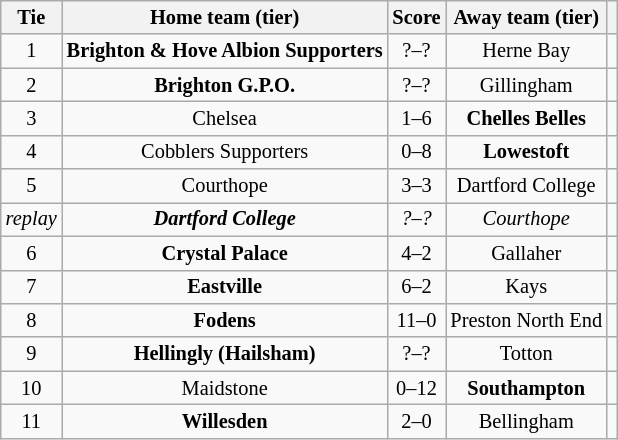<table class="wikitable" style="text-align:center; font-size:85%">
<tr>
<th>Tie</th>
<th>Home team (tier)</th>
<th>Score</th>
<th>Away team (tier)</th>
<th></th>
</tr>
<tr>
<td align="center">1</td>
<td><strong>Brighton & Hove Albion Supporters</strong></td>
<td align="center">?–?</td>
<td>Herne Bay</td>
<td></td>
</tr>
<tr>
<td align="center">2</td>
<td><strong>Brighton G.P.O.</strong></td>
<td align="center">?–?</td>
<td>Gillingham</td>
<td></td>
</tr>
<tr>
<td align="center">3</td>
<td>Chelsea</td>
<td align="center">1–6</td>
<td><strong>Chelles Belles</strong></td>
<td></td>
</tr>
<tr>
<td align="center">4</td>
<td>Cobblers Supporters</td>
<td align="center">0–8</td>
<td><strong>Lowestoft</strong></td>
<td></td>
</tr>
<tr>
<td align="center">5</td>
<td>Courthope</td>
<td align="center">3–3 </td>
<td>Dartford College</td>
<td></td>
</tr>
<tr>
<td align="center"><em>replay</em></td>
<td><strong><em>Dartford College</em></strong></td>
<td align="center"><em>?–?</em></td>
<td><em>Courthope</em></td>
<td></td>
</tr>
<tr>
<td align="center">6</td>
<td><strong>Crystal Palace</strong></td>
<td align="center">4–2</td>
<td>Gallaher</td>
<td></td>
</tr>
<tr>
<td align="center">7</td>
<td><strong>Eastville</strong></td>
<td align="center">6–2</td>
<td>Kays</td>
<td></td>
</tr>
<tr>
<td align="center">8</td>
<td><strong>Fodens</strong></td>
<td align="center">11–0</td>
<td>Preston North End</td>
<td></td>
</tr>
<tr>
<td align="center">9</td>
<td><strong>Hellingly (Hailsham)</strong></td>
<td align="center">?–?</td>
<td>Totton</td>
<td></td>
</tr>
<tr>
<td align="center">10</td>
<td>Maidstone</td>
<td align="center">0–12</td>
<td><strong>Southampton</strong></td>
<td></td>
</tr>
<tr>
<td align="center">11</td>
<td><strong>Willesden</strong></td>
<td align="center">2–0</td>
<td>Bellingham</td>
<td></td>
</tr>
</table>
